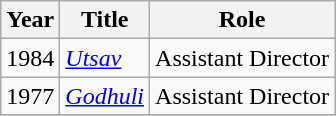<table class="wikitable sortable">
<tr>
<th>Year</th>
<th>Title</th>
<th>Role</th>
</tr>
<tr>
<td>1984</td>
<td><em><a href='#'>Utsav</a></em></td>
<td>Assistant Director</td>
</tr>
<tr>
<td>1977</td>
<td><em><a href='#'>Godhuli</a></em></td>
<td>Assistant Director</td>
</tr>
<tr>
</tr>
</table>
